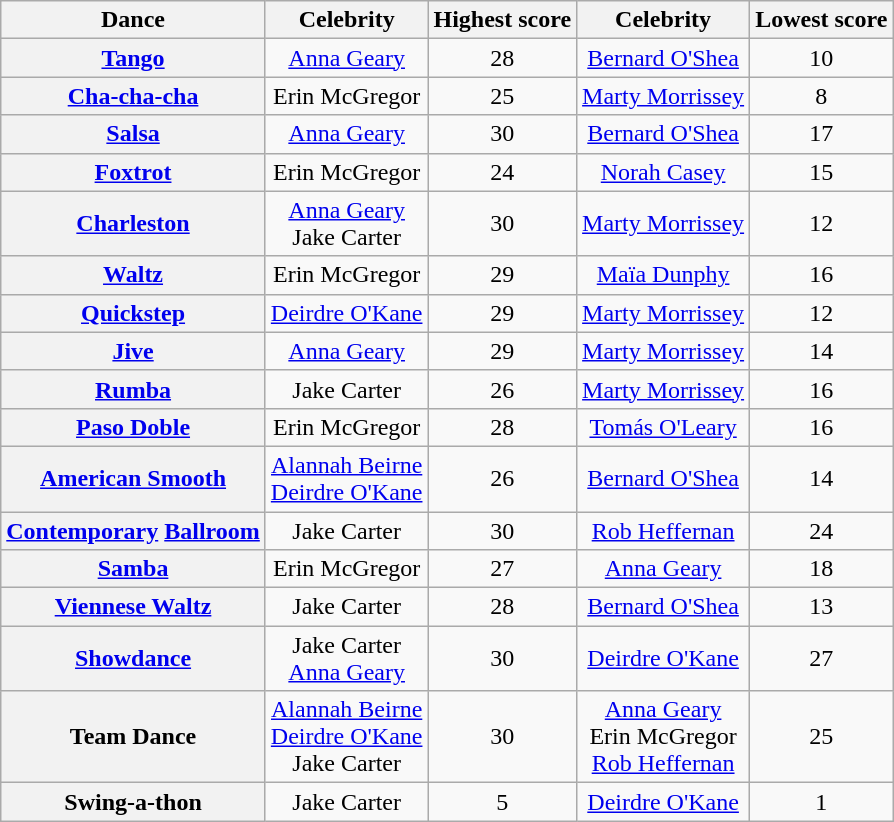<table class="wikitable sortable" style="text-align:center;">
<tr>
<th>Dance</th>
<th class="sortable">Celebrity</th>
<th>Highest score</th>
<th class="sortable">Celebrity</th>
<th>Lowest score</th>
</tr>
<tr>
<th><a href='#'>Tango</a></th>
<td><a href='#'>Anna Geary</a></td>
<td>28</td>
<td><a href='#'>Bernard O'Shea</a></td>
<td>10</td>
</tr>
<tr>
<th><a href='#'>Cha-cha-cha</a></th>
<td>Erin McGregor</td>
<td>25</td>
<td><a href='#'>Marty Morrissey</a></td>
<td>8</td>
</tr>
<tr>
<th><a href='#'>Salsa</a></th>
<td><a href='#'>Anna Geary</a></td>
<td>30</td>
<td><a href='#'>Bernard O'Shea</a></td>
<td>17</td>
</tr>
<tr>
<th><a href='#'>Foxtrot</a></th>
<td>Erin McGregor</td>
<td>24</td>
<td><a href='#'>Norah Casey</a></td>
<td>15</td>
</tr>
<tr>
<th><a href='#'>Charleston</a></th>
<td><a href='#'>Anna Geary</a><br>Jake Carter</td>
<td>30</td>
<td><a href='#'>Marty Morrissey</a></td>
<td>12</td>
</tr>
<tr>
<th><a href='#'>Waltz</a></th>
<td>Erin McGregor</td>
<td>29</td>
<td><a href='#'>Maïa Dunphy</a></td>
<td>16</td>
</tr>
<tr>
<th><a href='#'>Quickstep</a></th>
<td><a href='#'>Deirdre O'Kane</a></td>
<td>29</td>
<td><a href='#'>Marty Morrissey</a></td>
<td>12</td>
</tr>
<tr>
<th><a href='#'>Jive</a></th>
<td><a href='#'>Anna Geary</a></td>
<td>29</td>
<td><a href='#'>Marty Morrissey</a></td>
<td>14</td>
</tr>
<tr>
<th><a href='#'>Rumba</a></th>
<td>Jake Carter</td>
<td>26</td>
<td><a href='#'>Marty Morrissey</a></td>
<td>16</td>
</tr>
<tr>
<th><a href='#'>Paso Doble</a></th>
<td>Erin McGregor</td>
<td>28</td>
<td><a href='#'>Tomás O'Leary</a></td>
<td>16</td>
</tr>
<tr>
<th><a href='#'>American Smooth</a></th>
<td><a href='#'>Alannah Beirne</a><br><a href='#'>Deirdre O'Kane</a></td>
<td>26</td>
<td><a href='#'>Bernard O'Shea</a></td>
<td>14</td>
</tr>
<tr>
<th><a href='#'>Contemporary</a> <a href='#'>Ballroom</a></th>
<td>Jake Carter</td>
<td>30</td>
<td><a href='#'>Rob Heffernan</a></td>
<td>24</td>
</tr>
<tr>
<th><a href='#'>Samba</a></th>
<td>Erin McGregor</td>
<td>27</td>
<td><a href='#'>Anna Geary</a></td>
<td>18</td>
</tr>
<tr>
<th><a href='#'>Viennese Waltz</a></th>
<td>Jake Carter</td>
<td>28</td>
<td><a href='#'>Bernard O'Shea</a></td>
<td>13</td>
</tr>
<tr>
<th><a href='#'>Showdance</a></th>
<td>Jake Carter<br><a href='#'>Anna Geary</a></td>
<td>30</td>
<td><a href='#'>Deirdre O'Kane</a></td>
<td>27</td>
</tr>
<tr>
<th>Team Dance</th>
<td><a href='#'>Alannah Beirne</a><br><a href='#'>Deirdre O'Kane</a><br>Jake Carter</td>
<td>30</td>
<td><a href='#'>Anna Geary</a><br>Erin McGregor<br><a href='#'>Rob Heffernan</a></td>
<td>25</td>
</tr>
<tr>
<th>Swing-a-thon</th>
<td>Jake Carter</td>
<td>5</td>
<td><a href='#'>Deirdre O'Kane</a></td>
<td>1</td>
</tr>
</table>
